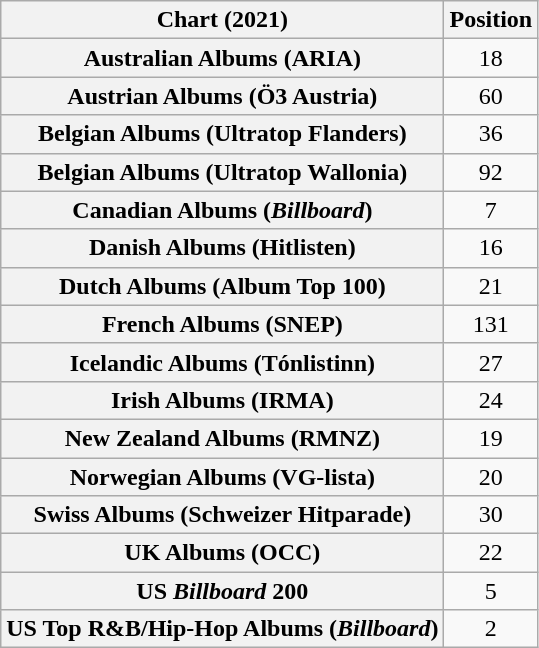<table class="wikitable sortable plainrowheaders" style="text-align:center">
<tr>
<th scope="col">Chart (2021)</th>
<th scope="col">Position</th>
</tr>
<tr>
<th scope="row">Australian Albums (ARIA)</th>
<td>18</td>
</tr>
<tr>
<th scope="row">Austrian Albums (Ö3 Austria)</th>
<td>60</td>
</tr>
<tr>
<th scope="row">Belgian Albums (Ultratop Flanders)</th>
<td>36</td>
</tr>
<tr>
<th scope="row">Belgian Albums (Ultratop Wallonia)</th>
<td>92</td>
</tr>
<tr>
<th scope="row">Canadian Albums (<em>Billboard</em>)</th>
<td>7</td>
</tr>
<tr>
<th scope="row">Danish Albums (Hitlisten)</th>
<td>16</td>
</tr>
<tr>
<th scope="row">Dutch Albums (Album Top 100)</th>
<td>21</td>
</tr>
<tr>
<th scope="row">French Albums (SNEP)</th>
<td>131</td>
</tr>
<tr>
<th scope="row">Icelandic Albums (Tónlistinn)</th>
<td>27</td>
</tr>
<tr>
<th scope="row">Irish Albums (IRMA)</th>
<td>24</td>
</tr>
<tr>
<th scope="row">New Zealand Albums (RMNZ)</th>
<td>19</td>
</tr>
<tr>
<th scope="row">Norwegian Albums (VG-lista)</th>
<td>20</td>
</tr>
<tr>
<th scope="row">Swiss Albums (Schweizer Hitparade)</th>
<td>30</td>
</tr>
<tr>
<th scope="row">UK Albums (OCC)</th>
<td>22</td>
</tr>
<tr>
<th scope="row">US <em>Billboard</em> 200</th>
<td>5</td>
</tr>
<tr>
<th scope="row">US Top R&B/Hip-Hop Albums (<em>Billboard</em>)</th>
<td>2</td>
</tr>
</table>
